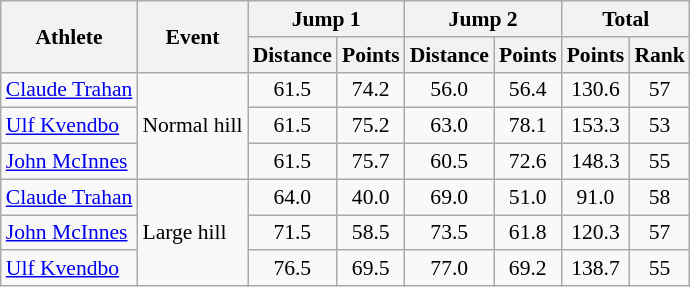<table class="wikitable" style="font-size:90%">
<tr>
<th rowspan="2">Athlete</th>
<th rowspan="2">Event</th>
<th colspan="2">Jump 1</th>
<th colspan="2">Jump 2</th>
<th colspan="2">Total</th>
</tr>
<tr>
<th>Distance</th>
<th>Points</th>
<th>Distance</th>
<th>Points</th>
<th>Points</th>
<th>Rank</th>
</tr>
<tr>
<td><a href='#'>Claude Trahan</a></td>
<td rowspan="3">Normal hill</td>
<td align="center">61.5</td>
<td align="center">74.2</td>
<td align="center">56.0</td>
<td align="center">56.4</td>
<td align="center">130.6</td>
<td align="center">57</td>
</tr>
<tr>
<td><a href='#'>Ulf Kvendbo</a></td>
<td align="center">61.5</td>
<td align="center">75.2</td>
<td align="center">63.0</td>
<td align="center">78.1</td>
<td align="center">153.3</td>
<td align="center">53</td>
</tr>
<tr>
<td><a href='#'>John McInnes</a></td>
<td align="center">61.5</td>
<td align="center">75.7</td>
<td align="center">60.5</td>
<td align="center">72.6</td>
<td align="center">148.3</td>
<td align="center">55</td>
</tr>
<tr>
<td><a href='#'>Claude Trahan</a></td>
<td rowspan="3">Large hill</td>
<td align="center">64.0</td>
<td align="center">40.0</td>
<td align="center">69.0</td>
<td align="center">51.0</td>
<td align="center">91.0</td>
<td align="center">58</td>
</tr>
<tr>
<td><a href='#'>John McInnes</a></td>
<td align="center">71.5</td>
<td align="center">58.5</td>
<td align="center">73.5</td>
<td align="center">61.8</td>
<td align="center">120.3</td>
<td align="center">57</td>
</tr>
<tr>
<td><a href='#'>Ulf Kvendbo</a></td>
<td align="center">76.5</td>
<td align="center">69.5</td>
<td align="center">77.0</td>
<td align="center">69.2</td>
<td align="center">138.7</td>
<td align="center">55</td>
</tr>
</table>
